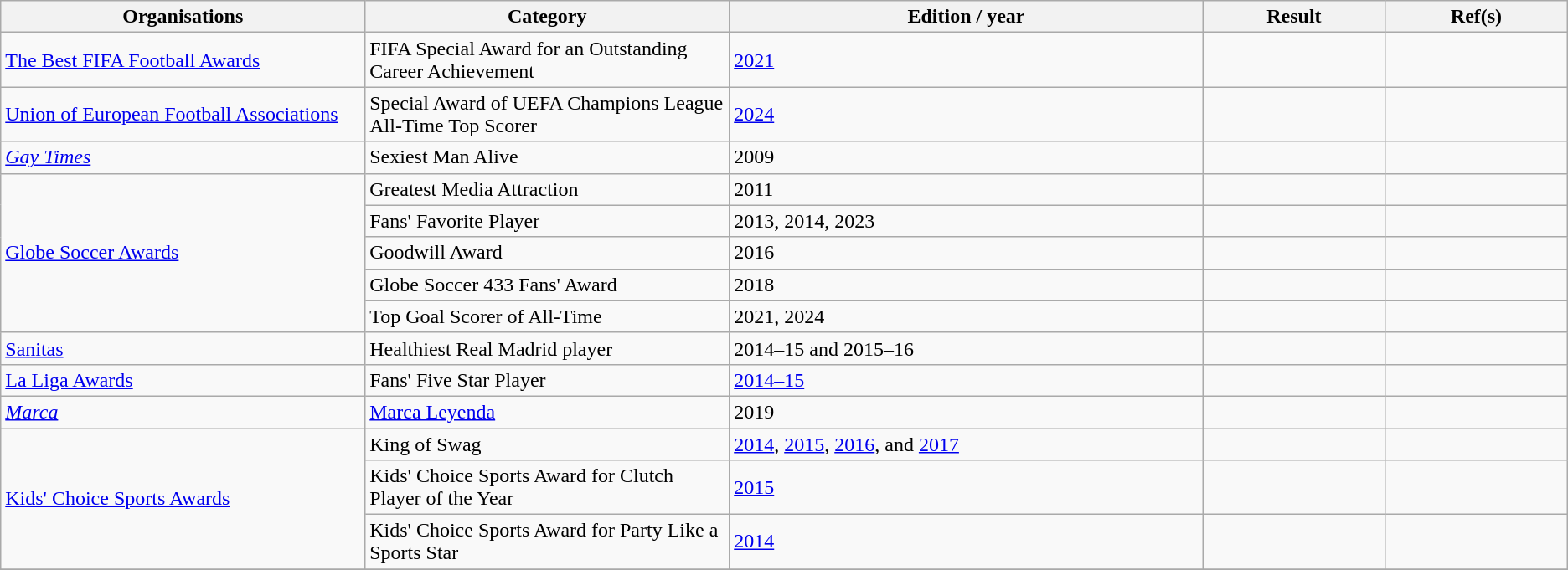<table class="wikitable sortable">
<tr>
<th scope="col" width=10%>Organisations</th>
<th scope="col" width=10%>Category</th>
<th scope="col" style="width:13%;">Edition / year</th>
<th scope="col" width=5%>Result</th>
<th scope="col" width=5%>Ref(s)</th>
</tr>
<tr>
<td><a href='#'>The Best FIFA Football Awards</a></td>
<td>FIFA Special Award for an Outstanding Career Achievement</td>
<td><a href='#'>2021</a></td>
<td></td>
<td></td>
</tr>
<tr>
<td><a href='#'>Union of European Football Associations</a></td>
<td>Special Award of UEFA Champions League All-Time Top Scorer</td>
<td><a href='#'>2024</a></td>
<td></td>
<td></td>
</tr>
<tr>
<td><em><a href='#'>Gay Times</a></em></td>
<td>Sexiest Man Alive</td>
<td>2009</td>
<td></td>
<td></td>
</tr>
<tr>
<td rowspan="5"><a href='#'>Globe Soccer Awards</a></td>
<td>Greatest Media Attraction</td>
<td>2011</td>
<td></td>
<td></td>
</tr>
<tr>
<td>Fans' Favorite Player</td>
<td>2013, 2014, 2023</td>
<td></td>
<td></td>
</tr>
<tr>
<td>Goodwill Award</td>
<td>2016</td>
<td></td>
<td></td>
</tr>
<tr>
<td>Globe Soccer 433 Fans' Award</td>
<td>2018</td>
<td></td>
<td></td>
</tr>
<tr>
<td>Top Goal Scorer of All-Time</td>
<td>2021, 2024</td>
<td></td>
<td></td>
</tr>
<tr>
<td><a href='#'>Sanitas</a></td>
<td>Healthiest Real Madrid player</td>
<td>2014–15 and 2015–16</td>
<td></td>
<td></td>
</tr>
<tr>
<td><a href='#'>La Liga Awards</a></td>
<td>Fans' Five Star Player</td>
<td><a href='#'>2014–15</a></td>
<td></td>
<td></td>
</tr>
<tr>
<td><em><a href='#'>Marca</a></em></td>
<td><a href='#'>Marca Leyenda</a></td>
<td>2019</td>
<td></td>
<td></td>
</tr>
<tr>
<td rowspan="3"><a href='#'>Kids' Choice Sports Awards</a></td>
<td>King of Swag</td>
<td><a href='#'>2014</a>, <a href='#'>2015</a>, <a href='#'>2016</a>, and <a href='#'>2017</a></td>
<td></td>
<td></td>
</tr>
<tr>
<td>Kids' Choice Sports Award for Clutch Player of the Year</td>
<td><a href='#'>2015</a></td>
<td></td>
<td></td>
</tr>
<tr>
<td>Kids' Choice Sports Award for Party Like a Sports Star</td>
<td><a href='#'>2014</a></td>
<td></td>
<td></td>
</tr>
<tr>
</tr>
</table>
